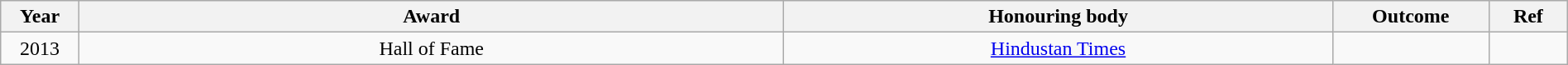<table class="wikitable" style="width:100%;">
<tr>
<th width=5%>Year</th>
<th style="width:45%;">Award</th>
<th style="width:35%;">Honouring body</th>
<th style="width:10%;">Outcome</th>
<th style="width:5%;">Ref</th>
</tr>
<tr>
<td style="text-align:center;">2013</td>
<td style="text-align:center;">Hall of Fame</td>
<td style="text-align:center;"><a href='#'>Hindustan Times</a></td>
<td></td>
<td></td>
</tr>
</table>
